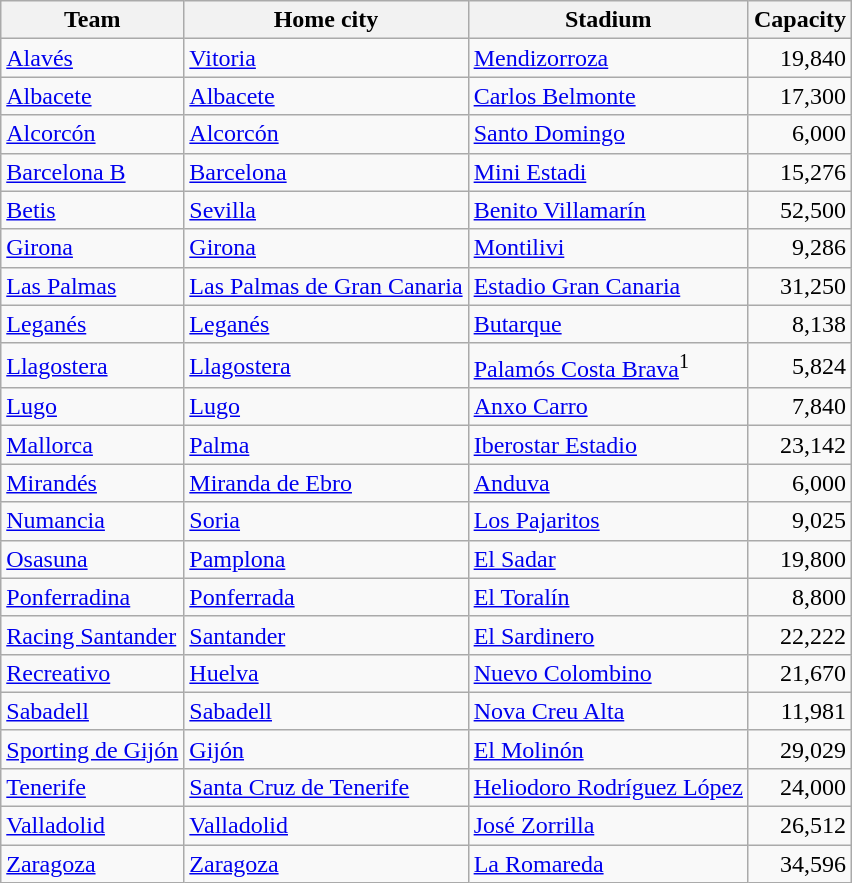<table class="wikitable sortable" style="text-align: left;">
<tr>
<th>Team</th>
<th>Home city</th>
<th>Stadium</th>
<th>Capacity</th>
</tr>
<tr>
<td><a href='#'>Alavés</a></td>
<td><a href='#'>Vitoria</a></td>
<td><a href='#'>Mendizorroza</a></td>
<td style="text-align:right;">19,840</td>
</tr>
<tr>
<td><a href='#'>Albacete</a></td>
<td><a href='#'>Albacete</a></td>
<td><a href='#'>Carlos Belmonte</a></td>
<td style="text-align:right;">17,300</td>
</tr>
<tr>
<td><a href='#'>Alcorcón</a></td>
<td><a href='#'>Alcorcón</a></td>
<td><a href='#'>Santo Domingo</a></td>
<td style="text-align:right;">6,000</td>
</tr>
<tr>
<td><a href='#'>Barcelona B</a></td>
<td><a href='#'>Barcelona</a></td>
<td><a href='#'>Mini Estadi</a></td>
<td style="text-align:right;">15,276</td>
</tr>
<tr>
<td><a href='#'>Betis</a></td>
<td><a href='#'>Sevilla</a></td>
<td><a href='#'>Benito Villamarín</a></td>
<td style="text-align:right;">52,500</td>
</tr>
<tr>
<td><a href='#'>Girona</a></td>
<td><a href='#'>Girona</a></td>
<td><a href='#'>Montilivi</a></td>
<td style="text-align:right;">9,286</td>
</tr>
<tr>
<td><a href='#'>Las Palmas</a></td>
<td><a href='#'>Las Palmas de Gran Canaria</a></td>
<td><a href='#'>Estadio Gran Canaria</a></td>
<td style="text-align:right;">31,250</td>
</tr>
<tr>
<td><a href='#'>Leganés</a></td>
<td><a href='#'>Leganés</a></td>
<td><a href='#'>Butarque</a></td>
<td style="text-align:right;">8,138</td>
</tr>
<tr>
<td><a href='#'>Llagostera</a></td>
<td><a href='#'>Llagostera</a></td>
<td><a href='#'>Palamós Costa Brava</a><sup>1</sup></td>
<td style="text-align:right;">5,824</td>
</tr>
<tr>
<td><a href='#'>Lugo</a></td>
<td><a href='#'>Lugo</a></td>
<td><a href='#'>Anxo Carro</a></td>
<td style="text-align:right;">7,840</td>
</tr>
<tr>
<td><a href='#'>Mallorca</a></td>
<td><a href='#'>Palma</a></td>
<td><a href='#'>Iberostar Estadio</a></td>
<td style="text-align:right;">23,142</td>
</tr>
<tr>
<td><a href='#'>Mirandés</a></td>
<td><a href='#'>Miranda de Ebro</a></td>
<td><a href='#'>Anduva</a></td>
<td style="text-align:right;">6,000</td>
</tr>
<tr>
<td><a href='#'>Numancia</a></td>
<td><a href='#'>Soria</a></td>
<td><a href='#'>Los Pajaritos</a></td>
<td style="text-align:right;">9,025</td>
</tr>
<tr>
<td><a href='#'>Osasuna</a></td>
<td><a href='#'>Pamplona</a></td>
<td><a href='#'>El Sadar</a></td>
<td style="text-align:right;">19,800</td>
</tr>
<tr>
<td><a href='#'>Ponferradina</a></td>
<td><a href='#'>Ponferrada</a></td>
<td><a href='#'>El Toralín</a></td>
<td style="text-align:right;">8,800</td>
</tr>
<tr>
<td><a href='#'>Racing Santander</a></td>
<td><a href='#'>Santander</a></td>
<td><a href='#'>El Sardinero</a></td>
<td style="text-align:right;">22,222</td>
</tr>
<tr>
<td><a href='#'>Recreativo</a></td>
<td><a href='#'>Huelva</a></td>
<td><a href='#'>Nuevo Colombino</a></td>
<td style="text-align:right;">21,670</td>
</tr>
<tr>
<td><a href='#'>Sabadell</a></td>
<td><a href='#'>Sabadell</a></td>
<td><a href='#'>Nova Creu Alta</a></td>
<td style="text-align:right;">11,981</td>
</tr>
<tr>
<td><a href='#'>Sporting de Gijón</a></td>
<td><a href='#'>Gijón</a></td>
<td><a href='#'>El Molinón</a></td>
<td style="text-align:right;">29,029</td>
</tr>
<tr>
<td><a href='#'>Tenerife</a></td>
<td><a href='#'>Santa Cruz de Tenerife</a></td>
<td><a href='#'>Heliodoro Rodríguez López</a></td>
<td style="text-align:right;">24,000</td>
</tr>
<tr>
<td><a href='#'>Valladolid</a></td>
<td><a href='#'>Valladolid</a></td>
<td><a href='#'>José Zorrilla</a></td>
<td style="text-align:right;">26,512</td>
</tr>
<tr>
<td><a href='#'>Zaragoza</a></td>
<td><a href='#'>Zaragoza</a></td>
<td><a href='#'>La Romareda</a></td>
<td style="text-align:right;">34,596</td>
</tr>
</table>
